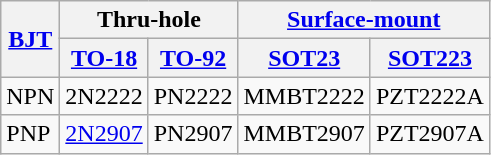<table class="wikitable" border="1">
<tr>
<th rowspan="2"><a href='#'>BJT</a></th>
<th colspan="2">Thru-hole</th>
<th colspan="2"><a href='#'>Surface-mount</a></th>
</tr>
<tr>
<th><a href='#'>TO-18</a></th>
<th><a href='#'>TO-92</a></th>
<th><a href='#'>SOT23</a></th>
<th><a href='#'>SOT223</a></th>
</tr>
<tr>
<td>NPN</td>
<td>2N2222</td>
<td>PN2222</td>
<td>MMBT2222</td>
<td>PZT2222A</td>
</tr>
<tr>
<td>PNP</td>
<td><a href='#'>2N2907</a></td>
<td>PN2907</td>
<td>MMBT2907</td>
<td>PZT2907A</td>
</tr>
</table>
